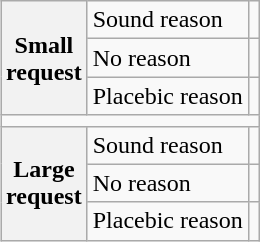<table class="wikitable" style="float:right; margin-left: 1em;">
<tr>
<th rowspan="3">Small<br>request</th>
<td>Sound reason</td>
<td></td>
</tr>
<tr>
<td>No reason</td>
<td></td>
</tr>
<tr>
<td>Placebic reason</td>
<td></td>
</tr>
<tr>
<td colspan="4"></td>
</tr>
<tr>
<th rowspan="3">Large<br>request</th>
<td>Sound reason</td>
<td></td>
</tr>
<tr>
<td>No reason</td>
<td></td>
</tr>
<tr>
<td>Placebic reason</td>
<td></td>
</tr>
</table>
